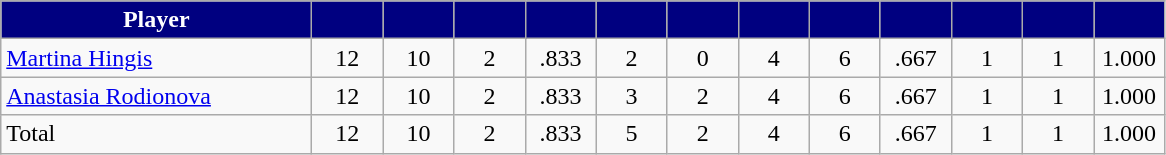<table class="wikitable" style="text-align:center">
<tr>
<th style="background:navy; color:#fff" width="200px">Player</th>
<th style="background:navy; color:#fff" width="40px"></th>
<th style="background:navy; color:#fff" width="40px"></th>
<th style="background:navy; color:#fff" width="40px"></th>
<th style="background:navy; color:#fff" width="40px"></th>
<th style="background:navy; color:#fff" width="40px"></th>
<th style="background:navy; color:#fff" width="40px"></th>
<th style="background:navy; color:#fff" width="40px"></th>
<th style="background:navy; color:#fff" width="40px"></th>
<th style="background:navy; color:#fff" width="40px"></th>
<th style="background:navy; color:#fff" width="40px"></th>
<th style="background:navy; color:#fff" width="40px"></th>
<th style="background:navy; color:#fff" width="40px"></th>
</tr>
<tr>
<td style="text-align:left"><a href='#'>Martina Hingis</a></td>
<td>12</td>
<td>10</td>
<td>2</td>
<td>.833</td>
<td>2</td>
<td>0</td>
<td>4</td>
<td>6</td>
<td>.667</td>
<td>1</td>
<td>1</td>
<td>1.000</td>
</tr>
<tr>
<td style="text-align:left"><a href='#'>Anastasia Rodionova</a></td>
<td>12</td>
<td>10</td>
<td>2</td>
<td>.833</td>
<td>3</td>
<td>2</td>
<td>4</td>
<td>6</td>
<td>.667</td>
<td>1</td>
<td>1</td>
<td>1.000</td>
</tr>
<tr>
<td style="text-align:left">Total</td>
<td>12</td>
<td>10</td>
<td>2</td>
<td>.833</td>
<td>5</td>
<td>2</td>
<td>4</td>
<td>6</td>
<td>.667</td>
<td>1</td>
<td>1</td>
<td>1.000</td>
</tr>
</table>
